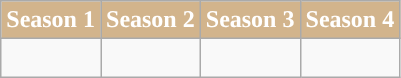<table class="wikitable">
<tr>
<th style="background: tan; color: white;width:25%">Season 1</th>
<th style="background: tan; color: white;width:25%">Season 2</th>
<th style="background: tan; color: white;width:25%">Season 3</th>
<th style="background: tan; color: white;width:25%">Season 4</th>
</tr>
<tr>
<td><br></td>
<td><br></td>
<td><br></td>
<td><br> 
</td>
</tr>
</table>
